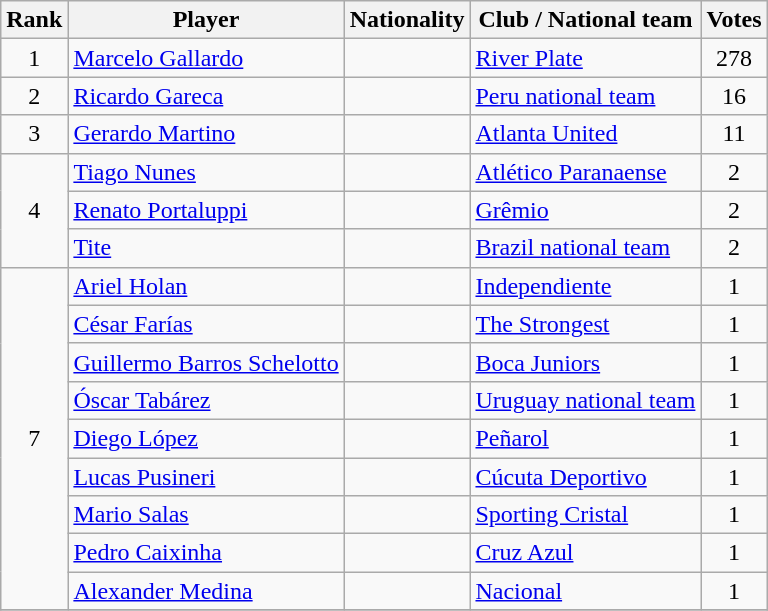<table class="wikitable">
<tr>
<th>Rank</th>
<th>Player</th>
<th>Nationality</th>
<th>Club / National team</th>
<th>Votes</th>
</tr>
<tr>
<td align="center">1</td>
<td><a href='#'>Marcelo Gallardo</a></td>
<td></td>
<td> <a href='#'>River Plate</a></td>
<td align="center">278</td>
</tr>
<tr>
<td align="center">2</td>
<td><a href='#'>Ricardo Gareca</a></td>
<td></td>
<td> <a href='#'>Peru national team</a></td>
<td align="center">16</td>
</tr>
<tr>
<td align="center">3</td>
<td><a href='#'>Gerardo Martino</a></td>
<td></td>
<td> <a href='#'>Atlanta United</a></td>
<td align="center">11</td>
</tr>
<tr>
<td rowspan="3" align="center">4</td>
<td><a href='#'>Tiago Nunes</a></td>
<td></td>
<td> <a href='#'>Atlético Paranaense</a></td>
<td align="center">2</td>
</tr>
<tr>
<td><a href='#'>Renato Portaluppi</a></td>
<td></td>
<td> <a href='#'>Grêmio</a></td>
<td align="center">2</td>
</tr>
<tr>
<td><a href='#'>Tite</a></td>
<td></td>
<td> <a href='#'>Brazil national team</a></td>
<td align="center">2</td>
</tr>
<tr>
<td rowspan="9" align="center">7</td>
<td><a href='#'>Ariel Holan</a></td>
<td></td>
<td> <a href='#'>Independiente</a></td>
<td align="center">1</td>
</tr>
<tr>
<td><a href='#'>César Farías</a></td>
<td></td>
<td> <a href='#'>The Strongest</a></td>
<td align="center">1</td>
</tr>
<tr>
<td><a href='#'>Guillermo Barros Schelotto</a></td>
<td></td>
<td> <a href='#'>Boca Juniors</a></td>
<td align="center">1</td>
</tr>
<tr>
<td><a href='#'>Óscar Tabárez</a></td>
<td></td>
<td> <a href='#'>Uruguay national team</a></td>
<td align="center">1</td>
</tr>
<tr>
<td><a href='#'>Diego López</a></td>
<td></td>
<td> <a href='#'>Peñarol</a></td>
<td align="center">1</td>
</tr>
<tr>
<td><a href='#'>Lucas Pusineri</a></td>
<td></td>
<td> <a href='#'>Cúcuta Deportivo</a></td>
<td align="center">1</td>
</tr>
<tr>
<td><a href='#'>Mario Salas</a></td>
<td></td>
<td> <a href='#'>Sporting Cristal</a></td>
<td align="center">1</td>
</tr>
<tr>
<td><a href='#'>Pedro Caixinha</a></td>
<td></td>
<td> <a href='#'>Cruz Azul</a></td>
<td align="center">1</td>
</tr>
<tr>
<td><a href='#'>Alexander Medina</a></td>
<td></td>
<td> <a href='#'>Nacional</a></td>
<td align="center">1</td>
</tr>
<tr>
</tr>
</table>
